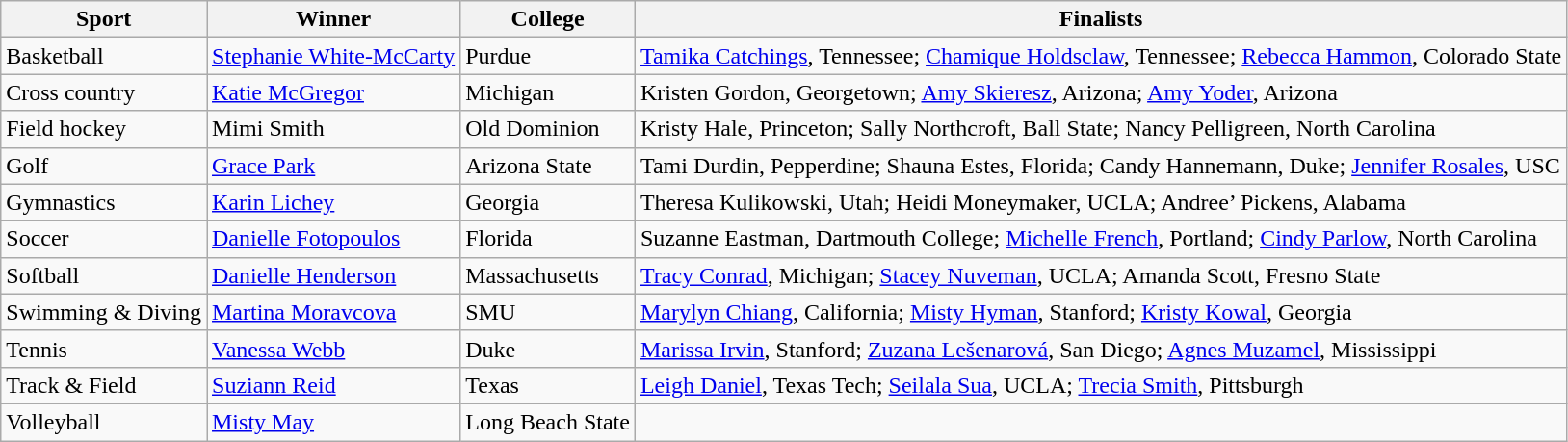<table class="wikitable">
<tr>
<th>Sport</th>
<th>Winner</th>
<th>College</th>
<th>Finalists</th>
</tr>
<tr>
<td>Basketball</td>
<td><a href='#'>Stephanie White-McCarty</a></td>
<td>Purdue</td>
<td><a href='#'>Tamika Catchings</a>, Tennessee; <a href='#'>Chamique Holdsclaw</a>, Tennessee; <a href='#'>Rebecca Hammon</a>, Colorado State</td>
</tr>
<tr>
<td>Cross country</td>
<td><a href='#'>Katie McGregor</a></td>
<td>Michigan</td>
<td>Kristen Gordon, Georgetown; <a href='#'>Amy Skieresz</a>, Arizona; <a href='#'>Amy Yoder</a>, Arizona</td>
</tr>
<tr>
<td>Field hockey</td>
<td>Mimi Smith</td>
<td>Old Dominion</td>
<td>Kristy Hale, Princeton; Sally Northcroft, Ball State; Nancy Pelligreen, North Carolina</td>
</tr>
<tr>
<td>Golf</td>
<td><a href='#'>Grace Park</a></td>
<td>Arizona State</td>
<td>Tami Durdin, Pepperdine; Shauna Estes, Florida; Candy Hannemann, Duke; <a href='#'>Jennifer Rosales</a>, USC</td>
</tr>
<tr>
<td>Gymnastics</td>
<td><a href='#'>Karin Lichey</a></td>
<td>Georgia</td>
<td>Theresa Kulikowski, Utah; Heidi Moneymaker, UCLA; Andree’ Pickens, Alabama</td>
</tr>
<tr>
<td>Soccer</td>
<td><a href='#'>Danielle Fotopoulos</a></td>
<td>Florida</td>
<td>Suzanne Eastman, Dartmouth College; <a href='#'>Michelle French</a>, Portland; <a href='#'>Cindy Parlow</a>, North Carolina</td>
</tr>
<tr>
<td>Softball</td>
<td><a href='#'>Danielle Henderson</a></td>
<td>Massachusetts</td>
<td><a href='#'>Tracy Conrad</a>, Michigan; <a href='#'>Stacey Nuveman</a>, UCLA; Amanda Scott, Fresno State</td>
</tr>
<tr>
<td>Swimming & Diving</td>
<td><a href='#'>Martina Moravcova</a></td>
<td>SMU</td>
<td><a href='#'>Marylyn Chiang</a>, California; <a href='#'>Misty Hyman</a>, Stanford; <a href='#'>Kristy Kowal</a>, Georgia</td>
</tr>
<tr>
<td>Tennis</td>
<td><a href='#'>Vanessa Webb</a></td>
<td>Duke</td>
<td><a href='#'>Marissa Irvin</a>, Stanford; <a href='#'>Zuzana Lešenarová</a>, San Diego; <a href='#'>Agnes Muzamel</a>, Mississippi</td>
</tr>
<tr>
<td>Track & Field</td>
<td><a href='#'>Suziann Reid</a></td>
<td>Texas</td>
<td><a href='#'>Leigh Daniel</a>, Texas Tech; <a href='#'>Seilala Sua</a>, UCLA; <a href='#'>Trecia Smith</a>, Pittsburgh</td>
</tr>
<tr>
<td>Volleyball</td>
<td><a href='#'>Misty May</a></td>
<td>Long Beach State</td>
<td></td>
</tr>
</table>
